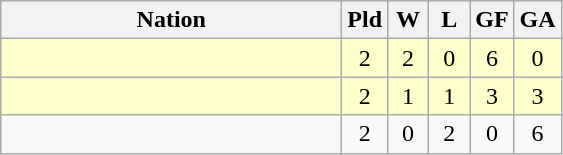<table class=wikitable style="text-align:center">
<tr>
<th width=220]]>Nation</th>
<th width=20]]>Pld</th>
<th width=20>W</th>
<th width=20]]>L</th>
<th width=20]]>GF</th>
<th width=20]]>GA</th>
</tr>
<tr bgcolor=#ffffcc>
<td align=left></td>
<td>2</td>
<td>2</td>
<td>0</td>
<td>6</td>
<td>0</td>
</tr>
<tr bgcolor=#ffffcc>
<td align=left></td>
<td>2</td>
<td>1</td>
<td>1</td>
<td>3</td>
<td>3</td>
</tr>
<tr>
<td align=left></td>
<td>2</td>
<td>0</td>
<td>2</td>
<td>0</td>
<td>6</td>
</tr>
</table>
